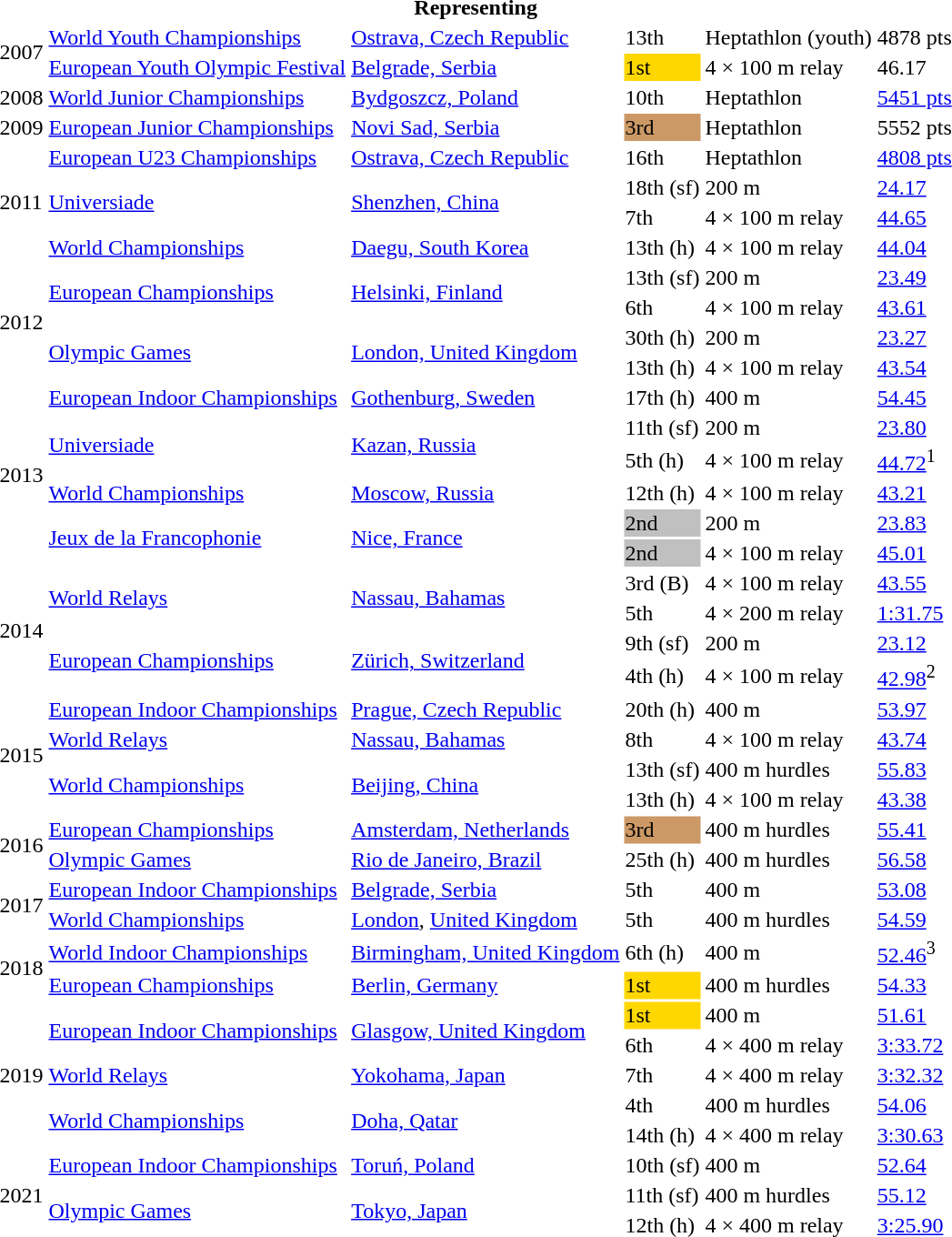<table>
<tr>
<th colspan="6">Representing </th>
</tr>
<tr>
<td rowspan=2>2007</td>
<td><a href='#'>World Youth Championships</a></td>
<td><a href='#'>Ostrava, Czech Republic</a></td>
<td>13th</td>
<td>Heptathlon (youth)</td>
<td>4878 pts</td>
</tr>
<tr>
<td><a href='#'>European Youth Olympic Festival</a></td>
<td><a href='#'>Belgrade, Serbia</a></td>
<td bgcolor=gold>1st</td>
<td>4 × 100 m relay</td>
<td>46.17</td>
</tr>
<tr>
<td>2008</td>
<td><a href='#'>World Junior Championships</a></td>
<td><a href='#'>Bydgoszcz, Poland</a></td>
<td>10th</td>
<td>Heptathlon</td>
<td><a href='#'>5451 pts</a></td>
</tr>
<tr>
<td>2009</td>
<td><a href='#'>European Junior Championships</a></td>
<td><a href='#'>Novi Sad, Serbia</a></td>
<td bgcolor=cc9966>3rd</td>
<td>Heptathlon</td>
<td>5552 pts</td>
</tr>
<tr>
<td rowspan=4>2011</td>
<td><a href='#'>European U23 Championships</a></td>
<td><a href='#'>Ostrava, Czech Republic</a></td>
<td>16th</td>
<td>Heptathlon</td>
<td><a href='#'>4808 pts</a></td>
</tr>
<tr>
<td rowspan=2><a href='#'>Universiade</a></td>
<td rowspan=2><a href='#'>Shenzhen, China</a></td>
<td>18th (sf)</td>
<td>200 m</td>
<td><a href='#'>24.17</a></td>
</tr>
<tr>
<td>7th</td>
<td>4 × 100 m relay</td>
<td><a href='#'>44.65</a></td>
</tr>
<tr>
<td><a href='#'>World Championships</a></td>
<td><a href='#'>Daegu, South Korea</a></td>
<td>13th (h)</td>
<td>4 × 100 m relay</td>
<td><a href='#'>44.04</a></td>
</tr>
<tr>
<td rowspan=4>2012</td>
<td rowspan=2><a href='#'>European Championships</a></td>
<td rowspan=2><a href='#'>Helsinki, Finland</a></td>
<td>13th (sf)</td>
<td>200 m</td>
<td><a href='#'>23.49</a></td>
</tr>
<tr>
<td>6th</td>
<td>4 × 100 m relay</td>
<td><a href='#'>43.61</a></td>
</tr>
<tr>
<td rowspan=2><a href='#'>Olympic Games</a></td>
<td rowspan=2><a href='#'>London, United Kingdom</a></td>
<td>30th (h)</td>
<td>200 m</td>
<td><a href='#'>23.27</a></td>
</tr>
<tr>
<td>13th (h)</td>
<td>4 × 100 m relay</td>
<td><a href='#'>43.54</a></td>
</tr>
<tr>
<td rowspan=6>2013</td>
<td><a href='#'>European Indoor Championships</a></td>
<td><a href='#'>Gothenburg, Sweden</a></td>
<td>17th (h)</td>
<td>400 m</td>
<td><a href='#'>54.45</a></td>
</tr>
<tr>
<td rowspan=2><a href='#'>Universiade</a></td>
<td rowspan=2><a href='#'>Kazan, Russia</a></td>
<td>11th (sf)</td>
<td>200 m</td>
<td><a href='#'>23.80</a></td>
</tr>
<tr>
<td>5th (h)</td>
<td>4 × 100 m relay</td>
<td><a href='#'>44.72</a><sup>1</sup></td>
</tr>
<tr>
<td><a href='#'>World Championships</a></td>
<td><a href='#'>Moscow, Russia</a></td>
<td>12th (h)</td>
<td>4 × 100 m relay</td>
<td><a href='#'>43.21</a></td>
</tr>
<tr>
<td rowspan=2><a href='#'>Jeux de la Francophonie</a></td>
<td rowspan=2><a href='#'>Nice, France</a></td>
<td bgcolor=silver>2nd</td>
<td>200 m</td>
<td><a href='#'>23.83</a></td>
</tr>
<tr>
<td bgcolor=silver>2nd</td>
<td>4 × 100 m relay</td>
<td><a href='#'>45.01</a></td>
</tr>
<tr>
<td rowspan=4>2014</td>
<td rowspan=2><a href='#'>World Relays</a></td>
<td rowspan=2><a href='#'>Nassau, Bahamas</a></td>
<td>3rd (B)</td>
<td>4 × 100 m relay</td>
<td><a href='#'>43.55</a></td>
</tr>
<tr>
<td>5th</td>
<td>4 × 200 m relay</td>
<td><a href='#'>1:31.75</a></td>
</tr>
<tr>
<td rowspan=2><a href='#'>European Championships</a></td>
<td rowspan=2><a href='#'>Zürich, Switzerland</a></td>
<td>9th (sf)</td>
<td>200 m</td>
<td><a href='#'>23.12</a></td>
</tr>
<tr>
<td>4th (h)</td>
<td>4 × 100 m relay</td>
<td><a href='#'>42.98</a><sup>2</sup></td>
</tr>
<tr>
<td rowspan=4>2015</td>
<td><a href='#'>European Indoor Championships</a></td>
<td><a href='#'>Prague, Czech Republic</a></td>
<td>20th (h)</td>
<td>400 m</td>
<td><a href='#'>53.97</a></td>
</tr>
<tr>
<td><a href='#'>World Relays</a></td>
<td><a href='#'>Nassau, Bahamas</a></td>
<td>8th</td>
<td>4 × 100 m relay</td>
<td><a href='#'>43.74</a></td>
</tr>
<tr>
<td rowspan=2><a href='#'>World Championships</a></td>
<td rowspan=2><a href='#'>Beijing, China</a></td>
<td>13th (sf)</td>
<td>400 m hurdles</td>
<td><a href='#'>55.83</a></td>
</tr>
<tr>
<td>13th (h)</td>
<td>4 × 100 m relay</td>
<td><a href='#'>43.38</a></td>
</tr>
<tr>
<td rowspan=2>2016</td>
<td><a href='#'>European Championships</a></td>
<td><a href='#'>Amsterdam, Netherlands</a></td>
<td bgcolor=cc9966>3rd</td>
<td>400 m hurdles</td>
<td><a href='#'>55.41</a></td>
</tr>
<tr>
<td><a href='#'>Olympic Games</a></td>
<td><a href='#'>Rio de Janeiro, Brazil</a></td>
<td>25th (h)</td>
<td>400 m hurdles</td>
<td><a href='#'>56.58</a></td>
</tr>
<tr>
<td rowspan=2>2017</td>
<td><a href='#'>European Indoor Championships</a></td>
<td><a href='#'>Belgrade, Serbia</a></td>
<td>5th</td>
<td>400 m</td>
<td><a href='#'>53.08</a></td>
</tr>
<tr>
<td><a href='#'>World Championships</a></td>
<td><a href='#'>London</a>, <a href='#'>United Kingdom</a></td>
<td>5th</td>
<td>400 m hurdles</td>
<td><a href='#'>54.59</a></td>
</tr>
<tr>
<td rowspan=2>2018</td>
<td><a href='#'>World Indoor Championships</a></td>
<td><a href='#'>Birmingham, United Kingdom</a></td>
<td>6th (h)</td>
<td>400 m</td>
<td><a href='#'>52.46</a><sup>3</sup></td>
</tr>
<tr>
<td><a href='#'>European Championships</a></td>
<td><a href='#'>Berlin, Germany</a></td>
<td bgcolor=gold>1st</td>
<td>400 m hurdles</td>
<td><a href='#'>54.33</a></td>
</tr>
<tr>
<td rowspan=5>2019</td>
<td rowspan=2><a href='#'>European Indoor Championships</a></td>
<td rowspan=2><a href='#'>Glasgow, United Kingdom</a></td>
<td bgcolor=gold>1st</td>
<td>400 m</td>
<td><a href='#'>51.61</a></td>
</tr>
<tr>
<td>6th</td>
<td>4 × 400 m relay</td>
<td><a href='#'>3:33.72</a></td>
</tr>
<tr>
<td><a href='#'>World Relays</a></td>
<td><a href='#'>Yokohama, Japan</a></td>
<td>7th</td>
<td>4 × 400 m relay</td>
<td><a href='#'>3:32.32</a></td>
</tr>
<tr>
<td rowspan=2><a href='#'>World Championships</a></td>
<td rowspan=2><a href='#'>Doha, Qatar</a></td>
<td>4th</td>
<td>400 m hurdles</td>
<td><a href='#'>54.06</a></td>
</tr>
<tr>
<td>14th (h)</td>
<td>4 × 400 m relay</td>
<td><a href='#'>3:30.63</a></td>
</tr>
<tr>
<td rowspan=3>2021</td>
<td><a href='#'>European Indoor Championships</a></td>
<td><a href='#'>Toruń, Poland</a></td>
<td>10th (sf)</td>
<td>400 m</td>
<td><a href='#'>52.64</a></td>
</tr>
<tr>
<td rowspan=2><a href='#'>Olympic Games</a></td>
<td rowspan=2><a href='#'>Tokyo, Japan</a></td>
<td>11th (sf)</td>
<td>400 m hurdles</td>
<td><a href='#'>55.12</a></td>
</tr>
<tr>
<td>12th (h)</td>
<td>4 × 400 m relay</td>
<td><a href='#'>3:25.90</a></td>
</tr>
</table>
